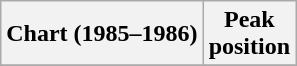<table class="wikitable plainrowheaders" style="text-align:center">
<tr>
<th scope="col">Chart (1985–1986)</th>
<th scope="col">Peak<br> position</th>
</tr>
<tr>
</tr>
</table>
